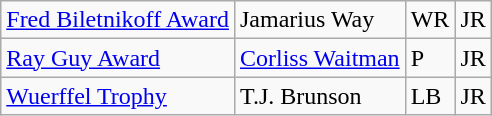<table class="wikitable">
<tr>
<td><a href='#'>Fred Biletnikoff Award</a></td>
<td>Jamarius Way</td>
<td>WR</td>
<td>JR</td>
</tr>
<tr>
<td><a href='#'>Ray Guy Award</a></td>
<td><a href='#'>Corliss Waitman</a></td>
<td>P</td>
<td>JR</td>
</tr>
<tr>
<td><a href='#'>Wuerffel Trophy</a></td>
<td>T.J. Brunson</td>
<td>LB</td>
<td>JR</td>
</tr>
</table>
